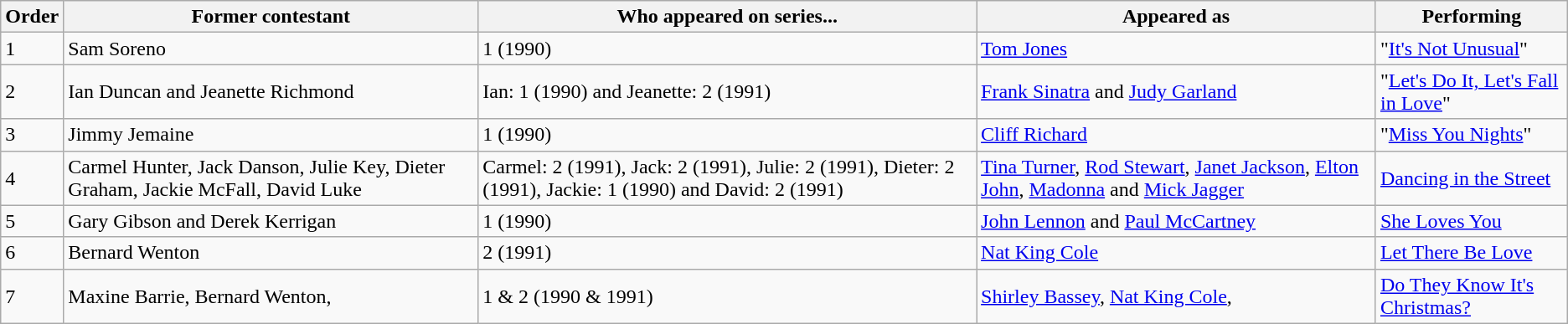<table class="wikitable">
<tr>
<th>Order</th>
<th>Former contestant</th>
<th>Who appeared on series...</th>
<th>Appeared as</th>
<th>Performing</th>
</tr>
<tr>
<td>1</td>
<td>Sam Soreno</td>
<td>1 (1990)</td>
<td><a href='#'>Tom Jones</a></td>
<td>"<a href='#'>It's Not Unusual</a>"</td>
</tr>
<tr>
<td>2</td>
<td>Ian Duncan and Jeanette Richmond</td>
<td>Ian: 1 (1990) and Jeanette: 2 (1991)</td>
<td><a href='#'>Frank Sinatra</a> and <a href='#'>Judy Garland</a></td>
<td>"<a href='#'>Let's Do It, Let's Fall in Love</a>"</td>
</tr>
<tr>
<td>3</td>
<td>Jimmy Jemaine</td>
<td>1 (1990)</td>
<td><a href='#'>Cliff Richard</a></td>
<td>"<a href='#'>Miss You Nights</a>"</td>
</tr>
<tr>
<td>4</td>
<td>Carmel Hunter, Jack Danson, Julie Key, Dieter Graham, Jackie McFall, David Luke</td>
<td>Carmel: 2 (1991), Jack: 2 (1991), Julie: 2 (1991), Dieter: 2 (1991), Jackie: 1 (1990) and David: 2 (1991)</td>
<td><a href='#'>Tina Turner</a>, <a href='#'>Rod Stewart</a>, <a href='#'>Janet Jackson</a>, <a href='#'>Elton John</a>, <a href='#'>Madonna</a> and <a href='#'>Mick Jagger</a></td>
<td><a href='#'>Dancing in the Street</a></td>
</tr>
<tr>
<td>5</td>
<td>Gary Gibson and Derek Kerrigan</td>
<td>1 (1990)</td>
<td><a href='#'>John Lennon</a> and <a href='#'>Paul McCartney</a></td>
<td><a href='#'>She Loves You</a></td>
</tr>
<tr>
<td>6</td>
<td>Bernard Wenton</td>
<td>2 (1991)</td>
<td><a href='#'>Nat King Cole</a></td>
<td><a href='#'>Let There Be Love</a></td>
</tr>
<tr>
<td>7</td>
<td>Maxine Barrie, Bernard Wenton,</td>
<td>1 & 2 (1990 & 1991)</td>
<td><a href='#'>Shirley Bassey</a>, <a href='#'>Nat King Cole</a>,</td>
<td><a href='#'>Do They Know It's Christmas?</a></td>
</tr>
</table>
